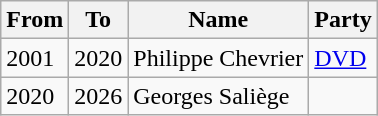<table class="wikitable">
<tr>
<th>From</th>
<th>To</th>
<th>Name</th>
<th>Party</th>
</tr>
<tr>
<td>2001</td>
<td>2020</td>
<td>Philippe Chevrier</td>
<td><a href='#'>DVD</a></td>
</tr>
<tr>
<td>2020</td>
<td>2026</td>
<td>Georges Saliège</td>
<td></td>
</tr>
</table>
